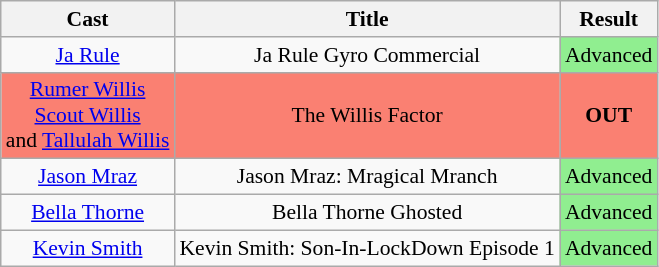<table class="wikitable" style="font-size:90%;">
<tr>
<th>Cast</th>
<th>Title</th>
<th>Result</th>
</tr>
<tr align="center">
<td><a href='#'>Ja Rule</a></td>
<td>Ja Rule Gyro Commercial</td>
<td style="background:lightgreen;">Advanced</td>
</tr>
<tr align="center" style="background:salmon;">
<td><a href='#'>Rumer Willis</a> <br> <a href='#'>Scout Willis</a> <br> and <a href='#'>Tallulah Willis</a></td>
<td>The Willis Factor</td>
<td><strong>OUT</strong></td>
</tr>
<tr align="center">
<td><a href='#'>Jason Mraz</a></td>
<td>Jason Mraz: Mragical Mranch</td>
<td style="background:lightgreen;">Advanced</td>
</tr>
<tr align="center">
<td><a href='#'>Bella Thorne</a></td>
<td>Bella Thorne Ghosted</td>
<td style="background:lightgreen;">Advanced</td>
</tr>
<tr align="center">
<td><a href='#'>Kevin Smith</a></td>
<td>Kevin Smith: Son-In-LockDown Episode 1</td>
<td style="background:lightgreen;">Advanced</td>
</tr>
</table>
